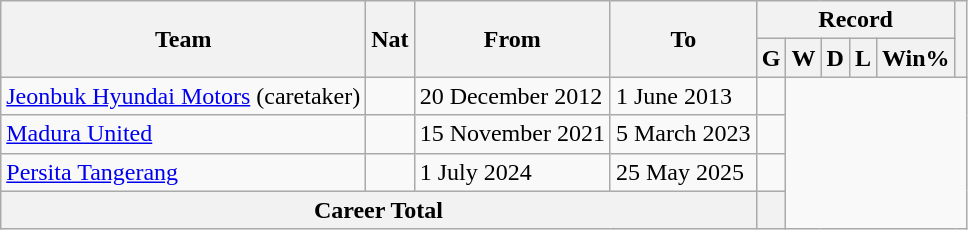<table class="wikitable" style="text-align: center">
<tr>
<th rowspan=2>Team</th>
<th rowspan=2>Nat</th>
<th rowspan=2>From</th>
<th rowspan=2>To</th>
<th colspan=5>Record</th>
<th rowspan="2"></th>
</tr>
<tr>
<th>G</th>
<th>W</th>
<th>D</th>
<th>L</th>
<th>Win%</th>
</tr>
<tr>
<td align="left"><a href='#'>Jeonbuk Hyundai Motors</a> (caretaker)</td>
<td></td>
<td align="left">20 December 2012</td>
<td align="left">1 June 2013<br></td>
<td></td>
</tr>
<tr>
<td align="left"><a href='#'>Madura United</a></td>
<td></td>
<td align="left">15 November 2021</td>
<td align="left">5 March 2023<br></td>
<td></td>
</tr>
<tr>
<td align="left"><a href='#'>Persita Tangerang</a></td>
<td></td>
<td align="left">1 July 2024</td>
<td align="left">25 May 2025<br></td>
<td></td>
</tr>
<tr>
<th colspan="4">Career Total<br></th>
<th></th>
</tr>
</table>
